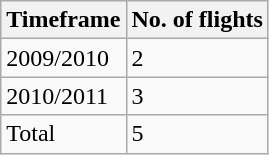<table class="wikitable">
<tr>
<th>Timeframe</th>
<th>No. of flights</th>
</tr>
<tr>
<td>2009/2010</td>
<td>2</td>
</tr>
<tr>
<td>2010/2011</td>
<td>3</td>
</tr>
<tr>
<td>Total</td>
<td>5</td>
</tr>
</table>
